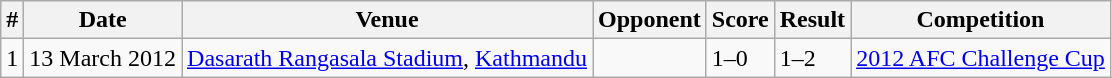<table class="wikitable">
<tr>
<th>#</th>
<th>Date</th>
<th>Venue</th>
<th>Opponent</th>
<th>Score</th>
<th>Result</th>
<th>Competition</th>
</tr>
<tr>
<td>1</td>
<td>13 March 2012</td>
<td><a href='#'>Dasarath Rangasala Stadium</a>, <a href='#'>Kathmandu</a></td>
<td></td>
<td>1–0</td>
<td>1–2</td>
<td><a href='#'>2012 AFC Challenge Cup</a></td>
</tr>
</table>
